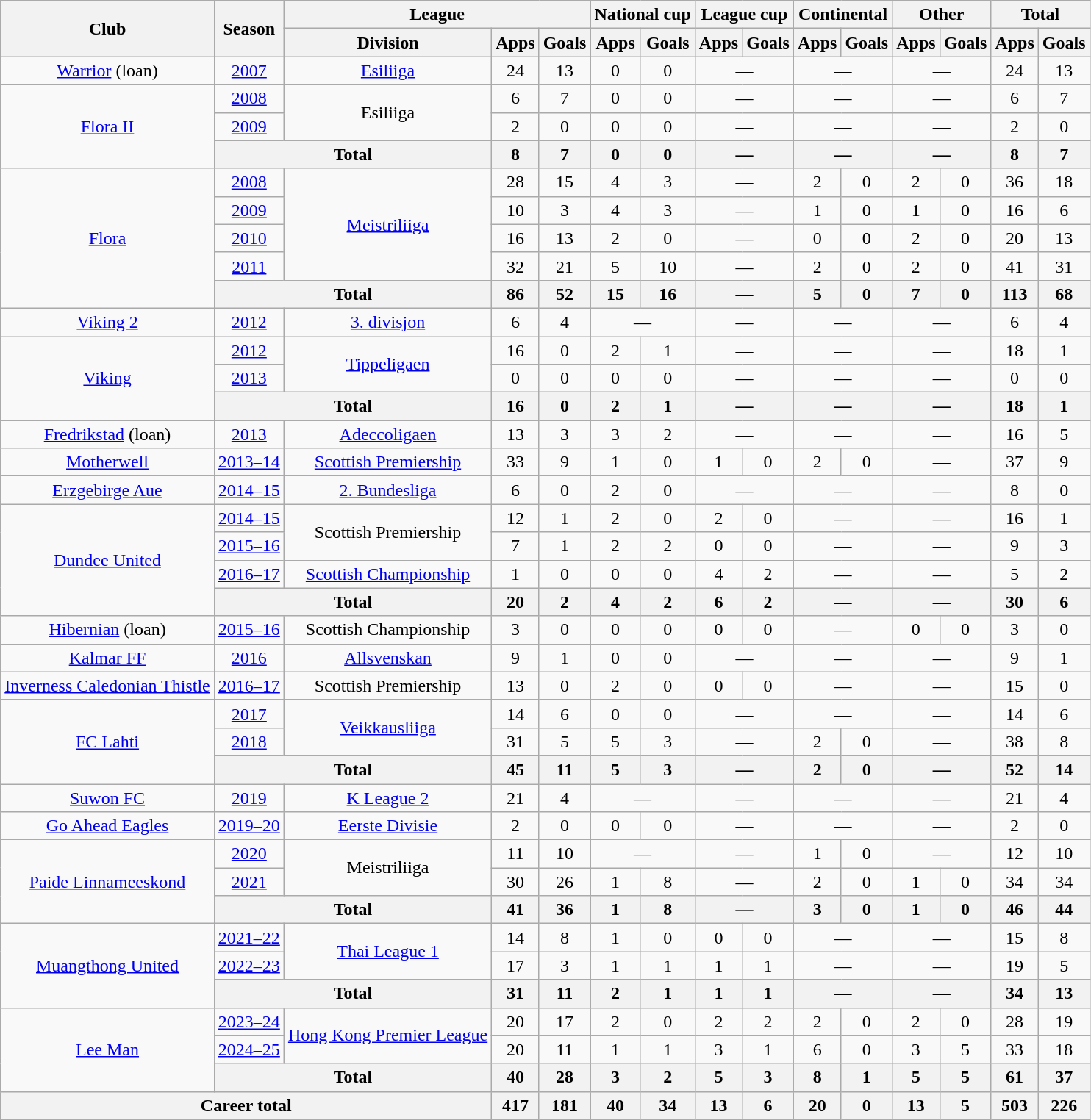<table class="wikitable" style="text-align:center">
<tr>
<th rowspan="2">Club</th>
<th rowspan="2">Season</th>
<th colspan="3">League</th>
<th colspan="2">National cup</th>
<th colspan="2">League cup</th>
<th colspan="2">Continental</th>
<th colspan="2">Other</th>
<th colspan="2">Total</th>
</tr>
<tr>
<th>Division</th>
<th>Apps</th>
<th>Goals</th>
<th>Apps</th>
<th>Goals</th>
<th>Apps</th>
<th>Goals</th>
<th>Apps</th>
<th>Goals</th>
<th>Apps</th>
<th>Goals</th>
<th>Apps</th>
<th>Goals</th>
</tr>
<tr>
<td><a href='#'>Warrior</a> (loan)</td>
<td><a href='#'>2007</a></td>
<td><a href='#'>Esiliiga</a></td>
<td>24</td>
<td>13</td>
<td>0</td>
<td>0</td>
<td colspan="2">—</td>
<td colspan="2">—</td>
<td colspan="2">—</td>
<td>24</td>
<td>13</td>
</tr>
<tr>
<td rowspan="3"><a href='#'>Flora II</a></td>
<td><a href='#'>2008</a></td>
<td rowspan="2">Esiliiga</td>
<td>6</td>
<td>7</td>
<td>0</td>
<td>0</td>
<td colspan="2">—</td>
<td colspan="2">—</td>
<td colspan="2">—</td>
<td>6</td>
<td>7</td>
</tr>
<tr>
<td><a href='#'>2009</a></td>
<td>2</td>
<td>0</td>
<td>0</td>
<td>0</td>
<td colspan="2">—</td>
<td colspan="2">—</td>
<td colspan="2">—</td>
<td>2</td>
<td>0</td>
</tr>
<tr>
<th colspan="2">Total</th>
<th>8</th>
<th>7</th>
<th>0</th>
<th>0</th>
<th colspan="2">—</th>
<th colspan="2">—</th>
<th colspan="2">—</th>
<th>8</th>
<th>7</th>
</tr>
<tr>
<td rowspan="5"><a href='#'>Flora</a></td>
<td><a href='#'>2008</a></td>
<td rowspan="4"><a href='#'>Meistriliiga</a></td>
<td>28</td>
<td>15</td>
<td>4</td>
<td>3</td>
<td colspan="2">—</td>
<td>2</td>
<td>0</td>
<td>2</td>
<td>0</td>
<td>36</td>
<td>18</td>
</tr>
<tr>
<td><a href='#'>2009</a></td>
<td>10</td>
<td>3</td>
<td>4</td>
<td>3</td>
<td colspan="2">—</td>
<td>1</td>
<td>0</td>
<td>1</td>
<td>0</td>
<td>16</td>
<td>6</td>
</tr>
<tr>
<td><a href='#'>2010</a></td>
<td>16</td>
<td>13</td>
<td>2</td>
<td>0</td>
<td colspan="2">—</td>
<td>0</td>
<td>0</td>
<td>2</td>
<td>0</td>
<td>20</td>
<td>13</td>
</tr>
<tr>
<td><a href='#'>2011</a></td>
<td>32</td>
<td>21</td>
<td>5</td>
<td>10</td>
<td colspan="2">—</td>
<td>2</td>
<td>0</td>
<td>2</td>
<td>0</td>
<td>41</td>
<td>31</td>
</tr>
<tr>
<th colspan="2">Total</th>
<th>86</th>
<th>52</th>
<th>15</th>
<th>16</th>
<th colspan="2">—</th>
<th>5</th>
<th>0</th>
<th>7</th>
<th>0</th>
<th>113</th>
<th>68</th>
</tr>
<tr>
<td><a href='#'>Viking 2</a></td>
<td><a href='#'>2012</a></td>
<td><a href='#'>3. divisjon</a></td>
<td>6</td>
<td>4</td>
<td colspan="2">—</td>
<td colspan="2">—</td>
<td colspan="2">—</td>
<td colspan="2">—</td>
<td>6</td>
<td>4</td>
</tr>
<tr>
<td rowspan="3"><a href='#'>Viking</a></td>
<td><a href='#'>2012</a></td>
<td rowspan="2"><a href='#'>Tippeligaen</a></td>
<td>16</td>
<td>0</td>
<td>2</td>
<td>1</td>
<td colspan="2">—</td>
<td colspan="2">—</td>
<td colspan="2">—</td>
<td>18</td>
<td>1</td>
</tr>
<tr>
<td><a href='#'>2013</a></td>
<td>0</td>
<td>0</td>
<td>0</td>
<td>0</td>
<td colspan="2">—</td>
<td colspan="2">—</td>
<td colspan="2">—</td>
<td>0</td>
<td>0</td>
</tr>
<tr>
<th colspan="2">Total</th>
<th>16</th>
<th>0</th>
<th>2</th>
<th>1</th>
<th colspan="2">—</th>
<th colspan="2">—</th>
<th colspan="2">—</th>
<th>18</th>
<th>1</th>
</tr>
<tr>
<td><a href='#'>Fredrikstad</a> (loan)</td>
<td><a href='#'>2013</a></td>
<td><a href='#'>Adeccoligaen</a></td>
<td>13</td>
<td>3</td>
<td>3</td>
<td>2</td>
<td colspan="2">—</td>
<td colspan="2">—</td>
<td colspan="2">—</td>
<td>16</td>
<td>5</td>
</tr>
<tr>
<td><a href='#'>Motherwell</a></td>
<td><a href='#'>2013–14</a></td>
<td><a href='#'>Scottish Premiership</a></td>
<td>33</td>
<td>9</td>
<td>1</td>
<td>0</td>
<td>1</td>
<td>0</td>
<td>2</td>
<td>0</td>
<td colspan="2">—</td>
<td>37</td>
<td>9</td>
</tr>
<tr>
<td><a href='#'>Erzgebirge Aue</a></td>
<td><a href='#'>2014–15</a></td>
<td><a href='#'>2. Bundesliga</a></td>
<td>6</td>
<td>0</td>
<td>2</td>
<td>0</td>
<td colspan="2">—</td>
<td colspan="2">—</td>
<td colspan="2">—</td>
<td>8</td>
<td>0</td>
</tr>
<tr>
<td rowspan="4"><a href='#'>Dundee United</a></td>
<td><a href='#'>2014–15</a></td>
<td rowspan="2">Scottish Premiership</td>
<td>12</td>
<td>1</td>
<td>2</td>
<td>0</td>
<td>2</td>
<td>0</td>
<td colspan="2">—</td>
<td colspan="2">—</td>
<td>16</td>
<td>1</td>
</tr>
<tr>
<td><a href='#'>2015–16</a></td>
<td>7</td>
<td>1</td>
<td>2</td>
<td>2</td>
<td>0</td>
<td>0</td>
<td colspan="2">—</td>
<td colspan="2">—</td>
<td>9</td>
<td>3</td>
</tr>
<tr>
<td><a href='#'>2016–17</a></td>
<td><a href='#'>Scottish Championship</a></td>
<td>1</td>
<td>0</td>
<td>0</td>
<td>0</td>
<td>4</td>
<td>2</td>
<td colspan="2">—</td>
<td colspan="2">—</td>
<td>5</td>
<td>2</td>
</tr>
<tr>
<th colspan="2">Total</th>
<th>20</th>
<th>2</th>
<th>4</th>
<th>2</th>
<th>6</th>
<th>2</th>
<th colspan="2">—</th>
<th colspan="2">—</th>
<th>30</th>
<th>6</th>
</tr>
<tr>
<td><a href='#'>Hibernian</a> (loan)</td>
<td><a href='#'>2015–16</a></td>
<td>Scottish Championship</td>
<td>3</td>
<td>0</td>
<td>0</td>
<td>0</td>
<td>0</td>
<td>0</td>
<td colspan="2">—</td>
<td>0</td>
<td>0</td>
<td>3</td>
<td>0</td>
</tr>
<tr>
<td><a href='#'>Kalmar FF</a></td>
<td><a href='#'>2016</a></td>
<td><a href='#'>Allsvenskan</a></td>
<td>9</td>
<td>1</td>
<td>0</td>
<td>0</td>
<td colspan="2">—</td>
<td colspan="2">—</td>
<td colspan="2">—</td>
<td>9</td>
<td>1</td>
</tr>
<tr>
<td><a href='#'>Inverness Caledonian Thistle</a></td>
<td><a href='#'>2016–17</a></td>
<td>Scottish Premiership</td>
<td>13</td>
<td>0</td>
<td>2</td>
<td>0</td>
<td>0</td>
<td>0</td>
<td colspan="2">—</td>
<td colspan="2">—</td>
<td>15</td>
<td>0</td>
</tr>
<tr>
<td rowspan="3"><a href='#'>FC Lahti</a></td>
<td><a href='#'>2017</a></td>
<td rowspan="2"><a href='#'>Veikkausliiga</a></td>
<td>14</td>
<td>6</td>
<td>0</td>
<td>0</td>
<td colspan="2">—</td>
<td colspan="2">—</td>
<td colspan="2">—</td>
<td>14</td>
<td>6</td>
</tr>
<tr>
<td><a href='#'>2018</a></td>
<td>31</td>
<td>5</td>
<td>5</td>
<td>3</td>
<td colspan="2">—</td>
<td>2</td>
<td>0</td>
<td colspan="2">—</td>
<td>38</td>
<td>8</td>
</tr>
<tr>
<th colspan="2">Total</th>
<th>45</th>
<th>11</th>
<th>5</th>
<th>3</th>
<th colspan="2">—</th>
<th>2</th>
<th>0</th>
<th colspan="2">—</th>
<th>52</th>
<th>14</th>
</tr>
<tr>
<td><a href='#'>Suwon FC</a></td>
<td><a href='#'>2019</a></td>
<td><a href='#'>K League 2</a></td>
<td>21</td>
<td>4</td>
<td colspan="2">—</td>
<td colspan="2">—</td>
<td colspan="2">—</td>
<td colspan="2">—</td>
<td>21</td>
<td>4</td>
</tr>
<tr>
<td><a href='#'>Go Ahead Eagles</a></td>
<td><a href='#'>2019–20</a></td>
<td><a href='#'>Eerste Divisie</a></td>
<td>2</td>
<td>0</td>
<td>0</td>
<td>0</td>
<td colspan="2">—</td>
<td colspan="2">—</td>
<td colspan="2">—</td>
<td>2</td>
<td>0</td>
</tr>
<tr>
<td rowspan="3"><a href='#'>Paide Linnameeskond</a></td>
<td><a href='#'>2020</a></td>
<td rowspan="2">Meistriliiga</td>
<td>11</td>
<td>10</td>
<td colspan="2">—</td>
<td colspan="2">—</td>
<td>1</td>
<td>0</td>
<td colspan="2">—</td>
<td>12</td>
<td>10</td>
</tr>
<tr>
<td><a href='#'>2021</a></td>
<td>30</td>
<td>26</td>
<td>1</td>
<td>8</td>
<td colspan="2">—</td>
<td>2</td>
<td>0</td>
<td>1</td>
<td>0</td>
<td>34</td>
<td>34</td>
</tr>
<tr>
<th colspan="2">Total</th>
<th>41</th>
<th>36</th>
<th>1</th>
<th>8</th>
<th colspan="2">—</th>
<th>3</th>
<th>0</th>
<th>1</th>
<th>0</th>
<th>46</th>
<th>44</th>
</tr>
<tr>
<td rowspan="3"><a href='#'>Muangthong United</a></td>
<td><a href='#'>2021–22</a></td>
<td rowspan="2"><a href='#'>Thai League 1</a></td>
<td>14</td>
<td>8</td>
<td>1</td>
<td>0</td>
<td>0</td>
<td>0</td>
<td colspan="2">—</td>
<td colspan="2">—</td>
<td>15</td>
<td>8</td>
</tr>
<tr>
<td><a href='#'>2022–23</a></td>
<td>17</td>
<td>3</td>
<td>1</td>
<td>1</td>
<td>1</td>
<td>1</td>
<td colspan="2">—</td>
<td colspan="2">—</td>
<td>19</td>
<td>5</td>
</tr>
<tr>
<th colspan="2">Total</th>
<th>31</th>
<th>11</th>
<th>2</th>
<th>1</th>
<th>1</th>
<th>1</th>
<th colspan="2">—</th>
<th colspan="2">—</th>
<th>34</th>
<th>13</th>
</tr>
<tr>
<td rowspan="3"><a href='#'>Lee Man</a></td>
<td><a href='#'>2023–24</a></td>
<td rowspan="2"><a href='#'>Hong Kong Premier League</a></td>
<td>20</td>
<td>17</td>
<td>2</td>
<td>0</td>
<td>2</td>
<td>2</td>
<td>2</td>
<td>0</td>
<td>2</td>
<td>0</td>
<td>28</td>
<td>19</td>
</tr>
<tr>
<td><a href='#'>2024–25</a></td>
<td>20</td>
<td>11</td>
<td>1</td>
<td>1</td>
<td>3</td>
<td>1</td>
<td>6</td>
<td>0</td>
<td>3</td>
<td>5</td>
<td>33</td>
<td>18</td>
</tr>
<tr>
<th colspan="2">Total</th>
<th>40</th>
<th>28</th>
<th>3</th>
<th>2</th>
<th>5</th>
<th>3</th>
<th>8</th>
<th>1</th>
<th>5</th>
<th>5</th>
<th>61</th>
<th>37</th>
</tr>
<tr>
<th colspan="3">Career total</th>
<th>417</th>
<th>181</th>
<th>40</th>
<th>34</th>
<th>13</th>
<th>6</th>
<th>20</th>
<th>0</th>
<th>13</th>
<th>5</th>
<th>503</th>
<th>226</th>
</tr>
</table>
